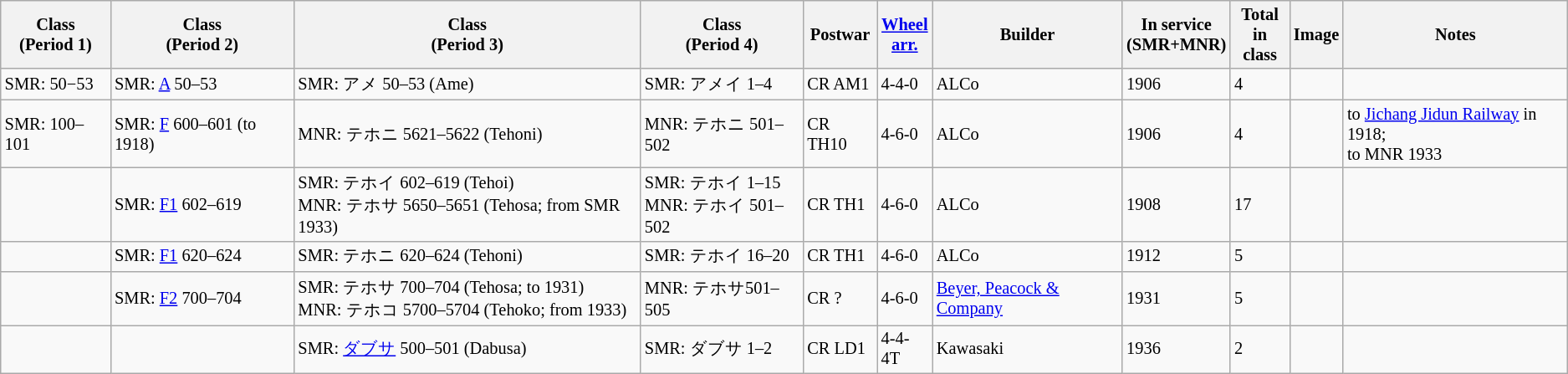<table class="wikitable"  style="font-size:85%;">
<tr>
<th>Class<br>(Period 1)</th>
<th>Class<br>(Period 2)</th>
<th>Class<br>(Period 3)</th>
<th>Class<br>(Period 4)</th>
<th>Postwar</th>
<th><a href='#'>Wheel<br>arr.</a></th>
<th>Builder</th>
<th>In service<br>(SMR+MNR)</th>
<th>Total<br>in class</th>
<th>Image</th>
<th>Notes</th>
</tr>
<tr>
<td>SMR: 50−53</td>
<td>SMR: <a href='#'>A</a> 50–53</td>
<td>SMR: アメ 50–53 (Ame)</td>
<td>SMR: アメイ 1–4</td>
<td>CR AM1</td>
<td>4-4-0</td>
<td>ALCo</td>
<td>1906</td>
<td>4</td>
<td></td>
<td></td>
</tr>
<tr>
<td>SMR: 100–101</td>
<td>SMR: <a href='#'>F</a> 600–601 (to 1918)</td>
<td>MNR: テホニ 5621–5622 (Tehoni)</td>
<td>MNR: テホニ 501–502</td>
<td>CR TH10</td>
<td>4-6-0</td>
<td>ALCo</td>
<td>1906</td>
<td>4</td>
<td></td>
<td>to <a href='#'>Jichang Jidun Railway</a> in 1918;<br>to MNR 1933</td>
</tr>
<tr>
<td></td>
<td>SMR: <a href='#'>F1</a> 602–619</td>
<td>SMR: テホイ 602–619 (Tehoi)<br>MNR: テホサ 5650–5651 (Tehosa; from SMR 1933)</td>
<td>SMR: テホイ 1–15<br>MNR: テホイ 501–502</td>
<td>CR TH1</td>
<td>4-6-0</td>
<td>ALCo</td>
<td>1908</td>
<td>17</td>
<td></td>
<td></td>
</tr>
<tr>
<td></td>
<td>SMR: <a href='#'>F1</a> 620–624</td>
<td>SMR: テホニ 620–624 (Tehoni)</td>
<td>SMR: テホイ 16–20</td>
<td>CR TH1</td>
<td>4-6-0</td>
<td>ALCo</td>
<td>1912</td>
<td>5</td>
<td></td>
<td></td>
</tr>
<tr>
<td></td>
<td>SMR: <a href='#'>F2</a> 700–704</td>
<td>SMR: テホサ 700–704 (Tehosa; to 1931)<br>MNR: テホコ 5700–5704 (Tehoko; from 1933)</td>
<td>MNR: テホサ501–505</td>
<td>CR ?</td>
<td>4-6-0</td>
<td><a href='#'>Beyer, Peacock & Company</a></td>
<td>1931</td>
<td>5</td>
<td></td>
<td></td>
</tr>
<tr>
<td></td>
<td></td>
<td>SMR: <a href='#'>ダブサ</a> 500–501 (Dabusa)</td>
<td>SMR: ダブサ 1–2</td>
<td>CR LD1</td>
<td>4-4-4T</td>
<td>Kawasaki</td>
<td>1936</td>
<td>2</td>
<td></td>
<td></td>
</tr>
</table>
